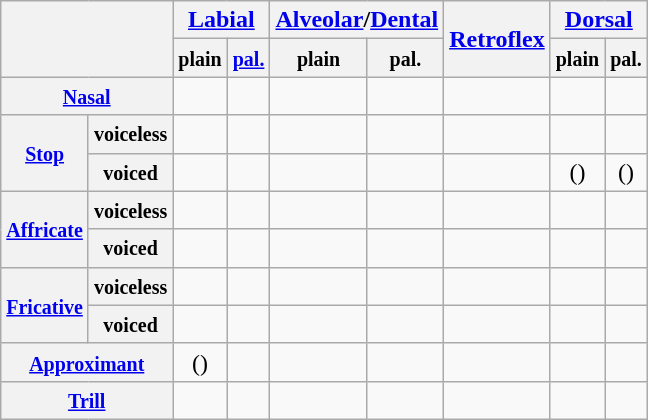<table class="wikitable" style="text-align: center;">
<tr>
<th colspan="2" rowspan="2"></th>
<th colspan="2"><a href='#'>Labial</a></th>
<th colspan="2"><a href='#'>Alveolar</a>/<a href='#'>Dental</a></th>
<th rowspan="2"><a href='#'>Retroflex</a></th>
<th colspan="2"><a href='#'>Dorsal</a></th>
</tr>
<tr>
<th><small>plain</small></th>
<th><small><a href='#'>pal.</a></small></th>
<th><small>plain</small></th>
<th><small>pal.</small></th>
<th><small>plain</small></th>
<th><small>pal.</small></th>
</tr>
<tr>
<th colspan="2"><small><a href='#'>Nasal</a></small></th>
<td></td>
<td></td>
<td></td>
<td></td>
<td></td>
<td></td>
<td></td>
</tr>
<tr>
<th rowspan="2"><small><a href='#'>Stop</a></small></th>
<th><small>voiceless</small></th>
<td></td>
<td></td>
<td></td>
<td></td>
<td></td>
<td></td>
<td></td>
</tr>
<tr>
<th><small>voiced</small></th>
<td></td>
<td></td>
<td></td>
<td></td>
<td></td>
<td>()</td>
<td>()</td>
</tr>
<tr>
<th rowspan="2"><small><a href='#'>Affricate</a></small></th>
<th><small>voiceless</small></th>
<td></td>
<td></td>
<td></td>
<td></td>
<td></td>
<td></td>
<td></td>
</tr>
<tr>
<th><small>voiced</small></th>
<td></td>
<td></td>
<td></td>
<td></td>
<td></td>
<td></td>
<td></td>
</tr>
<tr>
<th rowspan="2"><small><a href='#'>Fricative</a></small></th>
<th><small>voiceless</small></th>
<td></td>
<td></td>
<td></td>
<td></td>
<td></td>
<td></td>
<td></td>
</tr>
<tr>
<th><small>voiced</small></th>
<td></td>
<td></td>
<td></td>
<td></td>
<td></td>
<td></td>
<td></td>
</tr>
<tr>
<th colspan="2"><small><a href='#'>Approximant</a></small></th>
<td>()</td>
<td></td>
<td></td>
<td></td>
<td></td>
<td></td>
<td></td>
</tr>
<tr>
<th colspan="2"><small><a href='#'>Trill</a></small></th>
<td></td>
<td></td>
<td></td>
<td></td>
<td></td>
<td></td>
<td></td>
</tr>
</table>
